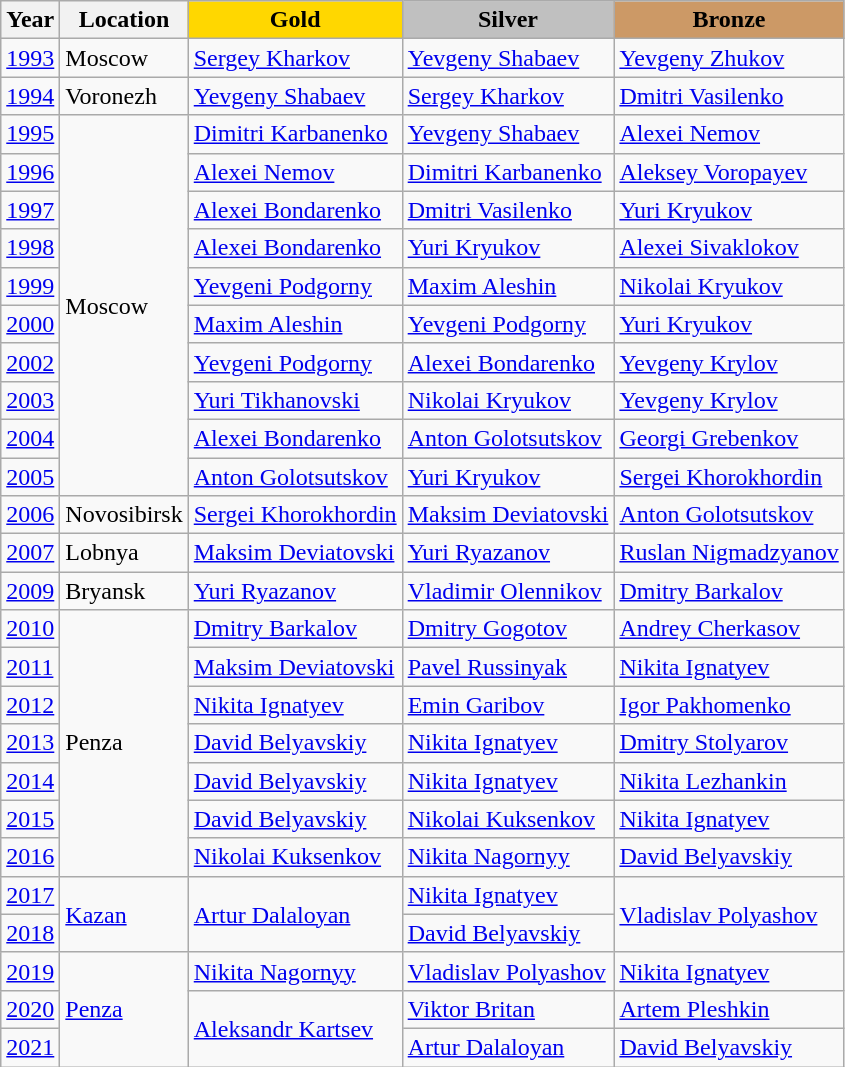<table class="wikitable">
<tr>
<th>Year</th>
<th>Location</th>
<td align=center bgcolor="gold"><strong>Gold</strong></td>
<td align=center bgcolor="silver"><strong>Silver</strong></td>
<td align=center bgcolor="cc9966"><strong>Bronze</strong></td>
</tr>
<tr>
<td><a href='#'>1993</a></td>
<td>Moscow</td>
<td><a href='#'>Sergey Kharkov</a></td>
<td><a href='#'>Yevgeny Shabaev</a></td>
<td><a href='#'>Yevgeny Zhukov</a></td>
</tr>
<tr>
<td><a href='#'>1994</a></td>
<td>Voronezh</td>
<td><a href='#'>Yevgeny Shabaev</a></td>
<td><a href='#'>Sergey Kharkov</a></td>
<td><a href='#'>Dmitri Vasilenko</a></td>
</tr>
<tr>
<td><a href='#'>1995</a></td>
<td rowspan="10">Moscow</td>
<td><a href='#'>Dimitri Karbanenko</a></td>
<td><a href='#'>Yevgeny Shabaev</a></td>
<td><a href='#'>Alexei Nemov</a></td>
</tr>
<tr>
<td><a href='#'>1996</a></td>
<td><a href='#'>Alexei Nemov</a></td>
<td><a href='#'>Dimitri Karbanenko</a></td>
<td><a href='#'>Aleksey Voropayev</a></td>
</tr>
<tr>
<td><a href='#'>1997</a></td>
<td><a href='#'>Alexei Bondarenko</a></td>
<td><a href='#'>Dmitri Vasilenko</a></td>
<td><a href='#'>Yuri Kryukov</a></td>
</tr>
<tr>
<td><a href='#'>1998</a></td>
<td><a href='#'>Alexei Bondarenko</a></td>
<td><a href='#'>Yuri Kryukov</a></td>
<td><a href='#'>Alexei Sivaklokov</a></td>
</tr>
<tr>
<td><a href='#'>1999</a></td>
<td><a href='#'>Yevgeni Podgorny</a></td>
<td><a href='#'>Maxim Aleshin</a></td>
<td><a href='#'>Nikolai Kryukov</a></td>
</tr>
<tr>
<td><a href='#'>2000</a></td>
<td><a href='#'>Maxim Aleshin</a></td>
<td><a href='#'>Yevgeni Podgorny</a></td>
<td><a href='#'>Yuri Kryukov</a></td>
</tr>
<tr>
<td><a href='#'>2002</a></td>
<td><a href='#'>Yevgeni Podgorny</a></td>
<td><a href='#'>Alexei Bondarenko</a></td>
<td><a href='#'>Yevgeny Krylov</a></td>
</tr>
<tr>
<td><a href='#'>2003</a></td>
<td><a href='#'>Yuri Tikhanovski</a></td>
<td><a href='#'>Nikolai Kryukov</a></td>
<td><a href='#'>Yevgeny Krylov</a></td>
</tr>
<tr>
<td><a href='#'>2004</a></td>
<td><a href='#'>Alexei Bondarenko</a></td>
<td><a href='#'>Anton Golotsutskov</a></td>
<td><a href='#'>Georgi Grebenkov</a></td>
</tr>
<tr>
<td><a href='#'>2005</a></td>
<td><a href='#'>Anton Golotsutskov</a></td>
<td><a href='#'>Yuri Kryukov</a></td>
<td><a href='#'>Sergei Khorokhordin</a></td>
</tr>
<tr>
<td><a href='#'>2006</a></td>
<td>Novosibirsk</td>
<td><a href='#'>Sergei Khorokhordin</a></td>
<td><a href='#'>Maksim Deviatovski</a></td>
<td><a href='#'>Anton Golotsutskov</a></td>
</tr>
<tr>
<td><a href='#'>2007</a></td>
<td>Lobnya</td>
<td><a href='#'>Maksim Deviatovski</a></td>
<td><a href='#'>Yuri Ryazanov</a></td>
<td><a href='#'>Ruslan Nigmadzyanov</a></td>
</tr>
<tr>
<td><a href='#'>2009</a></td>
<td>Bryansk</td>
<td><a href='#'>Yuri Ryazanov</a></td>
<td><a href='#'>Vladimir Olennikov</a></td>
<td><a href='#'>Dmitry Barkalov</a></td>
</tr>
<tr>
<td><a href='#'>2010</a></td>
<td rowspan="7">Penza</td>
<td><a href='#'>Dmitry Barkalov</a></td>
<td><a href='#'>Dmitry Gogotov</a></td>
<td><a href='#'>Andrey Cherkasov</a></td>
</tr>
<tr>
<td><a href='#'>2011</a></td>
<td><a href='#'>Maksim Deviatovski</a></td>
<td><a href='#'>Pavel Russinyak</a></td>
<td><a href='#'>Nikita Ignatyev</a></td>
</tr>
<tr>
<td><a href='#'>2012</a></td>
<td><a href='#'>Nikita Ignatyev</a></td>
<td><a href='#'>Emin Garibov</a></td>
<td><a href='#'>Igor Pakhomenko</a></td>
</tr>
<tr>
<td><a href='#'>2013</a></td>
<td><a href='#'>David Belyavskiy</a></td>
<td><a href='#'>Nikita Ignatyev</a></td>
<td><a href='#'>Dmitry Stolyarov</a></td>
</tr>
<tr>
<td><a href='#'>2014</a></td>
<td><a href='#'>David Belyavskiy</a></td>
<td><a href='#'>Nikita Ignatyev</a></td>
<td><a href='#'>Nikita Lezhankin</a></td>
</tr>
<tr>
<td><a href='#'>2015</a></td>
<td><a href='#'>David Belyavskiy</a></td>
<td><a href='#'>Nikolai Kuksenkov</a></td>
<td><a href='#'>Nikita Ignatyev</a></td>
</tr>
<tr>
<td><a href='#'>2016</a></td>
<td><a href='#'>Nikolai Kuksenkov</a></td>
<td><a href='#'>Nikita Nagornyy</a></td>
<td><a href='#'>David Belyavskiy</a></td>
</tr>
<tr>
<td><a href='#'>2017</a></td>
<td rowspan="2"><a href='#'>Kazan</a></td>
<td rowspan="2"><a href='#'>Artur Dalaloyan</a></td>
<td><a href='#'>Nikita Ignatyev</a></td>
<td rowspan="2"><a href='#'>Vladislav Polyashov</a></td>
</tr>
<tr>
<td><a href='#'>2018</a></td>
<td><a href='#'>David Belyavskiy</a></td>
</tr>
<tr>
<td><a href='#'>2019</a></td>
<td rowspan="3"><a href='#'>Penza</a></td>
<td><a href='#'>Nikita Nagornyy</a></td>
<td><a href='#'>Vladislav Polyashov</a></td>
<td><a href='#'>Nikita Ignatyev</a></td>
</tr>
<tr>
<td><a href='#'>2020</a></td>
<td rowspan="2"><a href='#'>Aleksandr Kartsev</a></td>
<td><a href='#'>Viktor Britan</a></td>
<td><a href='#'>Artem Pleshkin</a></td>
</tr>
<tr>
<td><a href='#'>2021</a></td>
<td><a href='#'>Artur Dalaloyan</a></td>
<td><a href='#'>David Belyavskiy</a></td>
</tr>
</table>
